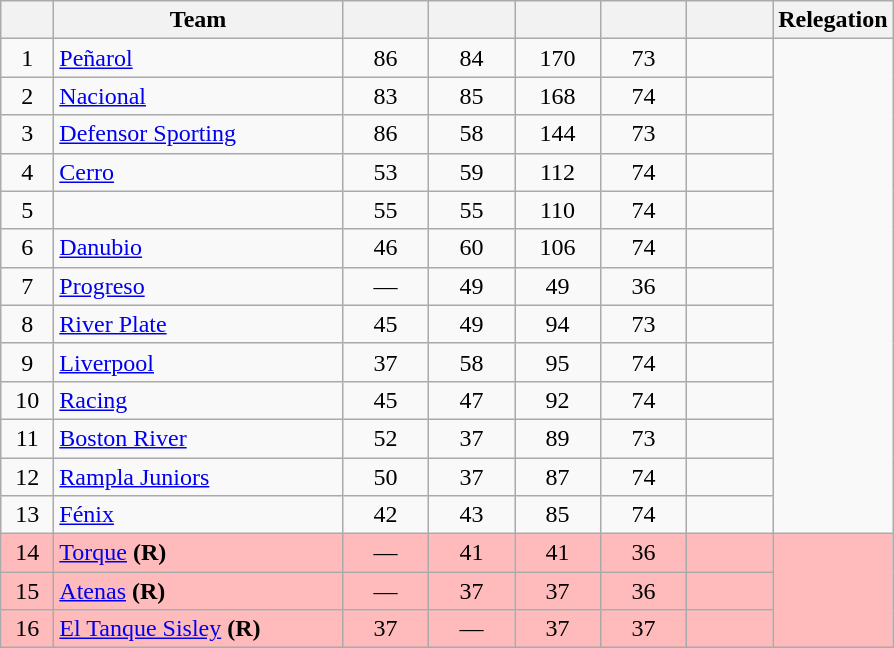<table class="wikitable" style="text-align: center;">
<tr>
<th width=28><br></th>
<th width=185>Team</th>
<th width=50></th>
<th width=50></th>
<th width=50></th>
<th width=50></th>
<th width=50><br></th>
<th>Relegation</th>
</tr>
<tr>
<td>1</td>
<td align="left"><a href='#'>Peñarol</a></td>
<td>86</td>
<td>84</td>
<td>170</td>
<td>73</td>
<td><strong></strong></td>
</tr>
<tr>
<td>2</td>
<td align="left"><a href='#'>Nacional</a></td>
<td>83</td>
<td>85</td>
<td>168</td>
<td>74</td>
<td><strong></strong></td>
</tr>
<tr>
<td>3</td>
<td align="left"><a href='#'>Defensor Sporting</a></td>
<td>86</td>
<td>58</td>
<td>144</td>
<td>73</td>
<td><strong></strong></td>
</tr>
<tr>
<td>4</td>
<td align="left"><a href='#'>Cerro</a></td>
<td>53</td>
<td>59</td>
<td>112</td>
<td>74</td>
<td><strong></strong></td>
</tr>
<tr>
<td>5</td>
<td align="left"></td>
<td>55</td>
<td>55</td>
<td>110</td>
<td>74</td>
<td><strong></strong></td>
</tr>
<tr>
<td>6</td>
<td align="left"><a href='#'>Danubio</a></td>
<td>46</td>
<td>60</td>
<td>106</td>
<td>74</td>
<td><strong></strong></td>
</tr>
<tr>
<td>7</td>
<td align="left"><a href='#'>Progreso</a></td>
<td>—</td>
<td>49</td>
<td>49</td>
<td>36</td>
<td><strong></strong></td>
</tr>
<tr>
<td>8</td>
<td align="left"><a href='#'>River Plate</a></td>
<td>45</td>
<td>49</td>
<td>94</td>
<td>73</td>
<td><strong></strong></td>
</tr>
<tr>
<td>9</td>
<td align="left"><a href='#'>Liverpool</a></td>
<td>37</td>
<td>58</td>
<td>95</td>
<td>74</td>
<td><strong></strong></td>
</tr>
<tr>
<td>10</td>
<td align="left"><a href='#'>Racing</a></td>
<td>45</td>
<td>47</td>
<td>92</td>
<td>74</td>
<td><strong></strong></td>
</tr>
<tr>
<td>11</td>
<td align="left"><a href='#'>Boston River</a></td>
<td>52</td>
<td>37</td>
<td>89</td>
<td>73</td>
<td><strong></strong></td>
</tr>
<tr>
<td>12</td>
<td align="left"><a href='#'>Rampla Juniors</a></td>
<td>50</td>
<td>37</td>
<td>87</td>
<td>74</td>
<td><strong></strong></td>
</tr>
<tr>
<td>13</td>
<td align="left"><a href='#'>Fénix</a></td>
<td>42</td>
<td>43</td>
<td>85</td>
<td>74</td>
<td><strong></strong></td>
</tr>
<tr bgcolor=#FFBBBB>
<td>14</td>
<td align="left"><a href='#'>Torque</a> <strong>(R)</strong></td>
<td>—</td>
<td>41</td>
<td>41</td>
<td>36</td>
<td><strong></strong></td>
<td rowspan=3></td>
</tr>
<tr bgcolor=#FFBBBB>
<td>15</td>
<td align="left"><a href='#'>Atenas</a> <strong>(R)</strong></td>
<td>—</td>
<td>37</td>
<td>37</td>
<td>36</td>
<td><strong></strong></td>
</tr>
<tr bgcolor=#FFBBBB>
<td>16</td>
<td align="left"><a href='#'>El Tanque Sisley</a> <strong>(R)</strong></td>
<td>37</td>
<td>—</td>
<td>37</td>
<td>37</td>
<td><strong></strong></td>
</tr>
</table>
